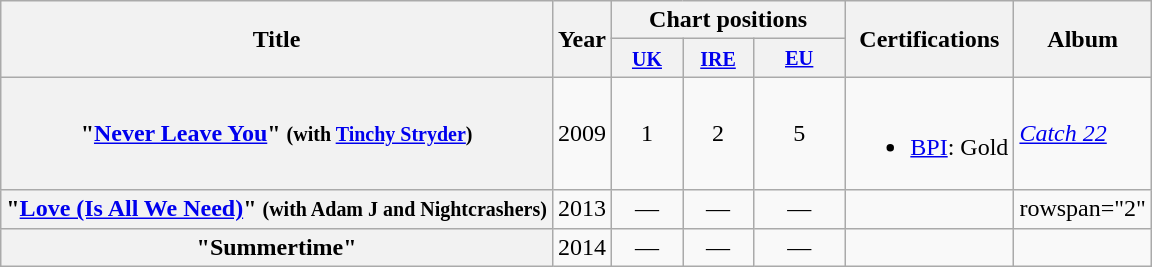<table class="wikitable plainrowheaders">
<tr>
<th rowspan="2">Title</th>
<th rowspan="2">Year</th>
<th colspan="3">Chart positions</th>
<th rowspan="2">Certifications</th>
<th rowspan="2">Album</th>
</tr>
<tr>
<th width=40><small> <a href='#'>UK</a></small><br></th>
<th width=40><small> <a href='#'>IRE</a></small><br></th>
<th style="width:4em;font-size:85%"><a href='#'>EU</a><br></th>
</tr>
<tr>
<th scope="row">"<a href='#'>Never Leave You</a>" <small>(with <a href='#'>Tinchy Stryder</a>)</small></th>
<td>2009</td>
<td style="text-align:center;">1</td>
<td style="text-align:center;">2</td>
<td style="text-align:center;">5</td>
<td><br><ul><li><a href='#'>BPI</a>: Gold</li></ul></td>
<td><em><a href='#'>Catch 22</a></em></td>
</tr>
<tr>
<th scope="row">"<a href='#'>Love (Is All We Need)</a>" <small>(with Adam J and Nightcrashers)</small></th>
<td>2013</td>
<td style="text-align:center;">—</td>
<td style="text-align:center;">—</td>
<td style="text-align:center;">—</td>
<td></td>
<td>rowspan="2" </td>
</tr>
<tr>
<th scope="row">"Summertime"</th>
<td>2014</td>
<td style="text-align:center;">—</td>
<td style="text-align:center;">—</td>
<td style="text-align:center;">—</td>
<td></td>
</tr>
</table>
